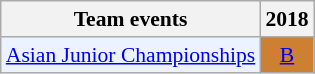<table style='font-size: 90%; text-align:center;' class='wikitable'>
<tr>
<th>Team events</th>
<th>2018</th>
</tr>
<tr>
<td bgcolor="#ECF2FF"; align="left"><a href='#'>Asian Junior Championships</a></td>
<td bgcolor=CD7F32><a href='#'>B</a></td>
</tr>
</table>
